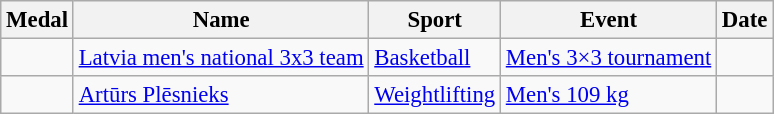<table class="wikitable sortable" style=font-size:95%>
<tr>
<th>Medal</th>
<th>Name</th>
<th>Sport</th>
<th>Event</th>
<th>Date</th>
</tr>
<tr>
<td></td>
<td><a href='#'>Latvia men's national 3x3 team</a><br></td>
<td><a href='#'>Basketball</a></td>
<td><a href='#'>Men's 3×3 tournament</a></td>
<td></td>
</tr>
<tr>
<td></td>
<td><a href='#'>Artūrs Plēsnieks</a></td>
<td><a href='#'>Weightlifting</a></td>
<td><a href='#'>Men's 109 kg</a></td>
<td></td>
</tr>
</table>
